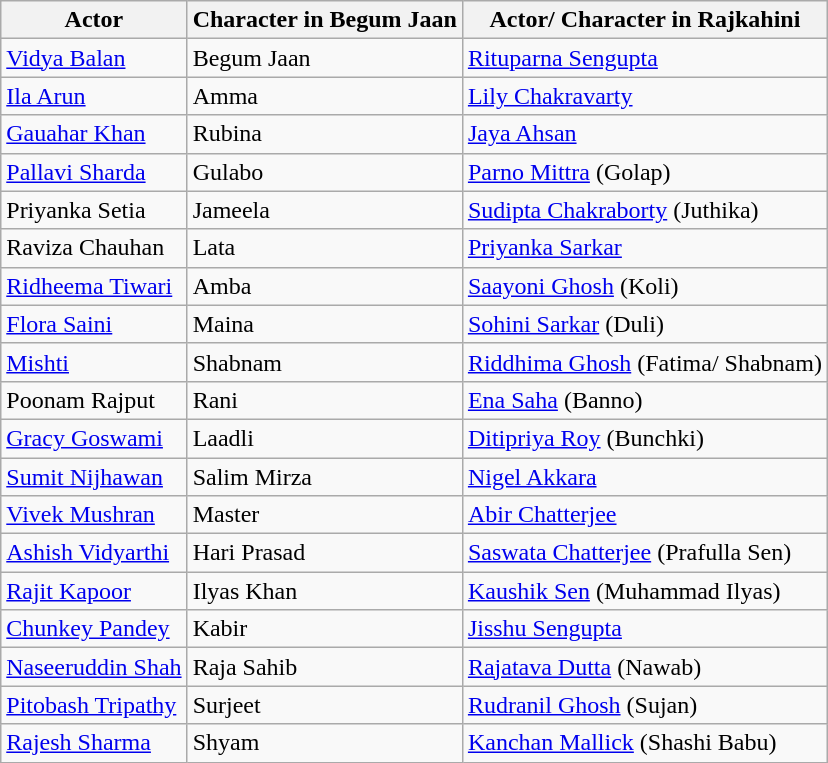<table class="wikitable">
<tr>
<th>Actor</th>
<th>Character in Begum Jaan</th>
<th>Actor/ Character in Rajkahini</th>
</tr>
<tr>
<td><a href='#'>Vidya Balan</a></td>
<td>Begum Jaan</td>
<td><a href='#'>Rituparna Sengupta</a></td>
</tr>
<tr>
<td><a href='#'>Ila Arun</a></td>
<td>Amma</td>
<td><a href='#'>Lily Chakravarty</a></td>
</tr>
<tr>
<td><a href='#'>Gauahar Khan</a></td>
<td>Rubina</td>
<td><a href='#'>Jaya Ahsan</a></td>
</tr>
<tr>
<td><a href='#'>Pallavi Sharda</a></td>
<td>Gulabo</td>
<td><a href='#'>Parno Mittra</a> (Golap)</td>
</tr>
<tr>
<td>Priyanka Setia</td>
<td>Jameela</td>
<td><a href='#'>Sudipta Chakraborty</a> (Juthika)</td>
</tr>
<tr>
<td>Raviza Chauhan</td>
<td>Lata</td>
<td><a href='#'>Priyanka Sarkar</a></td>
</tr>
<tr>
<td><a href='#'>Ridheema Tiwari</a></td>
<td>Amba</td>
<td><a href='#'>Saayoni Ghosh</a> (Koli)</td>
</tr>
<tr>
<td><a href='#'>Flora Saini</a></td>
<td>Maina</td>
<td><a href='#'>Sohini Sarkar</a> (Duli)</td>
</tr>
<tr>
<td><a href='#'>Mishti</a></td>
<td>Shabnam</td>
<td><a href='#'>Riddhima Ghosh</a> (Fatima/ Shabnam)</td>
</tr>
<tr>
<td>Poonam Rajput</td>
<td>Rani</td>
<td><a href='#'>Ena Saha</a> (Banno)</td>
</tr>
<tr>
<td><a href='#'>Gracy Goswami</a></td>
<td>Laadli</td>
<td><a href='#'>Ditipriya Roy</a> (Bunchki)</td>
</tr>
<tr>
<td><a href='#'>Sumit Nijhawan</a></td>
<td>Salim Mirza</td>
<td><a href='#'>Nigel Akkara</a></td>
</tr>
<tr>
<td><a href='#'>Vivek Mushran</a></td>
<td>Master</td>
<td><a href='#'>Abir Chatterjee</a></td>
</tr>
<tr>
<td><a href='#'>Ashish Vidyarthi</a></td>
<td>Hari Prasad</td>
<td><a href='#'>Saswata Chatterjee</a> (Prafulla Sen)</td>
</tr>
<tr>
<td><a href='#'>Rajit Kapoor</a></td>
<td>Ilyas Khan</td>
<td><a href='#'>Kaushik Sen</a> (Muhammad Ilyas)</td>
</tr>
<tr>
<td><a href='#'>Chunkey Pandey</a></td>
<td>Kabir</td>
<td><a href='#'>Jisshu Sengupta</a></td>
</tr>
<tr>
<td><a href='#'>Naseeruddin Shah</a></td>
<td>Raja Sahib</td>
<td><a href='#'>Rajatava Dutta</a> (Nawab)</td>
</tr>
<tr>
<td><a href='#'>Pitobash Tripathy</a></td>
<td>Surjeet</td>
<td><a href='#'>Rudranil Ghosh</a> (Sujan)</td>
</tr>
<tr>
<td><a href='#'>Rajesh Sharma</a></td>
<td>Shyam</td>
<td><a href='#'>Kanchan Mallick</a> (Shashi Babu)</td>
</tr>
</table>
